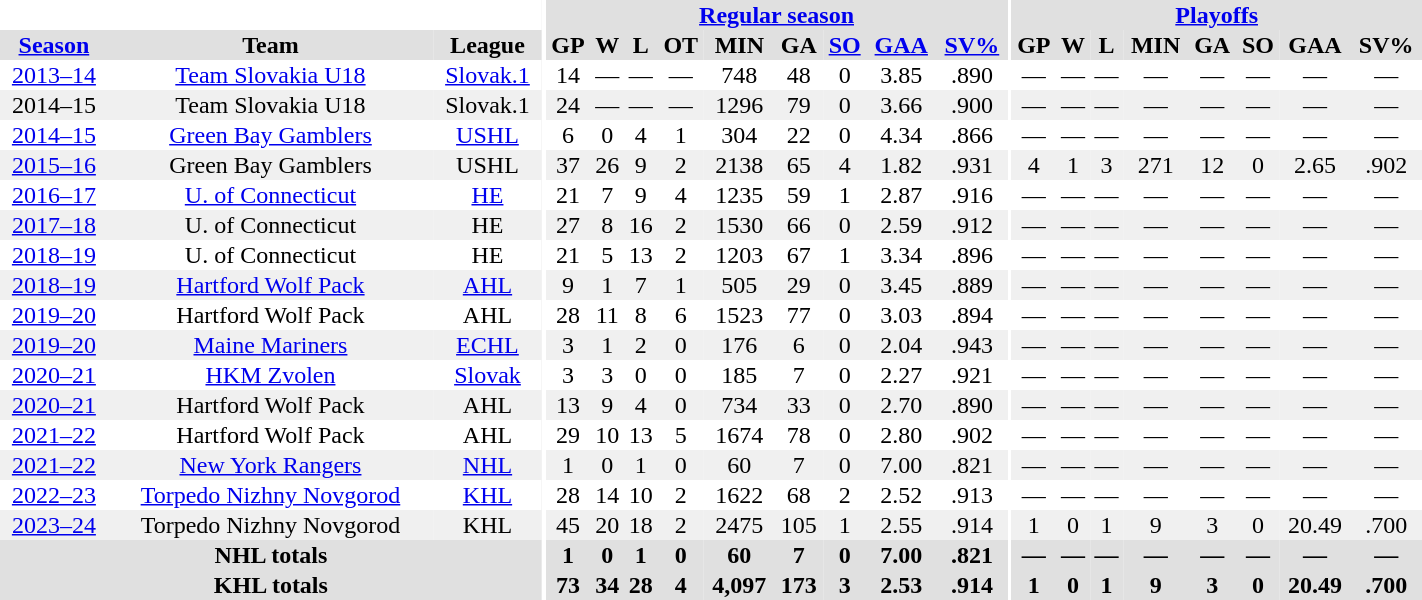<table border="0" cellpadding="1" cellspacing="0" style="text-align:center; width:75%;">
<tr bgcolor="#e0e0e0">
<th colspan="3" bgcolor="#ffffff"></th>
<th rowspan="99" bgcolor="#ffffff"></th>
<th colspan="9" bgcolor="#e0e0e0"><a href='#'>Regular season</a></th>
<th rowspan="99" bgcolor="#ffffff"></th>
<th colspan="8" bgcolor="#e0e0e0"><a href='#'>Playoffs</a></th>
</tr>
<tr bgcolor="#e0e0e0">
<th><a href='#'>Season</a></th>
<th>Team</th>
<th>League</th>
<th>GP</th>
<th>W</th>
<th>L</th>
<th>OT</th>
<th>MIN</th>
<th>GA</th>
<th><a href='#'>SO</a></th>
<th><a href='#'>GAA</a></th>
<th><a href='#'>SV%</a></th>
<th>GP</th>
<th>W</th>
<th>L</th>
<th>MIN</th>
<th>GA</th>
<th>SO</th>
<th>GAA</th>
<th>SV%</th>
</tr>
<tr ALIGN="center">
<td><a href='#'>2013–14</a></td>
<td><a href='#'>Team Slovakia U18</a></td>
<td><a href='#'>Slovak.1</a></td>
<td>14</td>
<td>—</td>
<td>—</td>
<td>—</td>
<td>748</td>
<td>48</td>
<td>0</td>
<td>3.85</td>
<td>.890</td>
<td>—</td>
<td>—</td>
<td>—</td>
<td>—</td>
<td>—</td>
<td>—</td>
<td>—</td>
<td>—</td>
</tr>
<tr ALIGN="center" bgcolor="#f0f0f0">
<td 2014–15 Slovak 1. Liga season>2014–15</td>
<td>Team Slovakia U18</td>
<td>Slovak.1</td>
<td>24</td>
<td>—</td>
<td>—</td>
<td>—</td>
<td>1296</td>
<td>79</td>
<td>0</td>
<td>3.66</td>
<td>.900</td>
<td>—</td>
<td>—</td>
<td>—</td>
<td>—</td>
<td>—</td>
<td>—</td>
<td>—</td>
<td>—</td>
</tr>
<tr ALIGN="center">
<td><a href='#'>2014–15</a></td>
<td><a href='#'>Green Bay Gamblers</a></td>
<td><a href='#'>USHL</a></td>
<td>6</td>
<td>0</td>
<td>4</td>
<td>1</td>
<td>304</td>
<td>22</td>
<td>0</td>
<td>4.34</td>
<td>.866</td>
<td>—</td>
<td>—</td>
<td>—</td>
<td>—</td>
<td>—</td>
<td>—</td>
<td>—</td>
<td>—</td>
</tr>
<tr ALIGN="center" bgcolor="#f0f0f0">
<td><a href='#'>2015–16</a></td>
<td>Green Bay Gamblers</td>
<td>USHL</td>
<td>37</td>
<td>26</td>
<td>9</td>
<td>2</td>
<td>2138</td>
<td>65</td>
<td>4</td>
<td>1.82</td>
<td>.931</td>
<td>4</td>
<td>1</td>
<td>3</td>
<td>271</td>
<td>12</td>
<td>0</td>
<td>2.65</td>
<td>.902</td>
</tr>
<tr ALIGN="center">
<td><a href='#'>2016–17</a></td>
<td><a href='#'>U. of Connecticut</a></td>
<td><a href='#'>HE</a></td>
<td>21</td>
<td>7</td>
<td>9</td>
<td>4</td>
<td>1235</td>
<td>59</td>
<td>1</td>
<td>2.87</td>
<td>.916</td>
<td>—</td>
<td>—</td>
<td>—</td>
<td>—</td>
<td>—</td>
<td>—</td>
<td>—</td>
<td>—</td>
</tr>
<tr ALIGN="center" bgcolor="#f0f0f0">
<td><a href='#'>2017–18</a></td>
<td>U. of Connecticut</td>
<td>HE</td>
<td>27</td>
<td>8</td>
<td>16</td>
<td>2</td>
<td>1530</td>
<td>66</td>
<td>0</td>
<td>2.59</td>
<td>.912</td>
<td>—</td>
<td>—</td>
<td>—</td>
<td>—</td>
<td>—</td>
<td>—</td>
<td>—</td>
<td>—</td>
</tr>
<tr ALIGN="center">
<td><a href='#'>2018–19</a></td>
<td>U. of Connecticut</td>
<td>HE</td>
<td>21</td>
<td>5</td>
<td>13</td>
<td>2</td>
<td>1203</td>
<td>67</td>
<td>1</td>
<td>3.34</td>
<td>.896</td>
<td>—</td>
<td>—</td>
<td>—</td>
<td>—</td>
<td>—</td>
<td>—</td>
<td>—</td>
<td>—</td>
</tr>
<tr ALIGN="center" bgcolor="#f0f0f0">
<td><a href='#'>2018–19</a></td>
<td><a href='#'>Hartford Wolf Pack</a></td>
<td><a href='#'>AHL</a></td>
<td>9</td>
<td>1</td>
<td>7</td>
<td>1</td>
<td>505</td>
<td>29</td>
<td>0</td>
<td>3.45</td>
<td>.889</td>
<td>—</td>
<td>—</td>
<td>—</td>
<td>—</td>
<td>—</td>
<td>—</td>
<td>—</td>
<td>—</td>
</tr>
<tr ALIGN="center">
<td><a href='#'>2019–20</a></td>
<td>Hartford Wolf Pack</td>
<td>AHL</td>
<td>28</td>
<td>11</td>
<td>8</td>
<td>6</td>
<td>1523</td>
<td>77</td>
<td>0</td>
<td>3.03</td>
<td>.894</td>
<td>—</td>
<td>—</td>
<td>—</td>
<td>—</td>
<td>—</td>
<td>—</td>
<td>—</td>
<td>—</td>
</tr>
<tr ALIGN="center" bgcolor="#f0f0f0">
<td><a href='#'>2019–20</a></td>
<td><a href='#'>Maine Mariners</a></td>
<td><a href='#'>ECHL</a></td>
<td>3</td>
<td>1</td>
<td>2</td>
<td>0</td>
<td>176</td>
<td>6</td>
<td>0</td>
<td>2.04</td>
<td>.943</td>
<td>—</td>
<td>—</td>
<td>—</td>
<td>—</td>
<td>—</td>
<td>—</td>
<td>—</td>
<td>—</td>
</tr>
<tr ALIGN="center">
<td><a href='#'>2020–21</a></td>
<td><a href='#'>HKM Zvolen</a></td>
<td><a href='#'>Slovak</a></td>
<td>3</td>
<td>3</td>
<td>0</td>
<td>0</td>
<td>185</td>
<td>7</td>
<td>0</td>
<td>2.27</td>
<td>.921</td>
<td>—</td>
<td>—</td>
<td>—</td>
<td>—</td>
<td>—</td>
<td>—</td>
<td>—</td>
<td>—</td>
</tr>
<tr ALIGN="center" bgcolor="#f0f0f0">
<td><a href='#'>2020–21</a></td>
<td>Hartford Wolf Pack</td>
<td>AHL</td>
<td>13</td>
<td>9</td>
<td>4</td>
<td>0</td>
<td>734</td>
<td>33</td>
<td>0</td>
<td>2.70</td>
<td>.890</td>
<td>—</td>
<td>—</td>
<td>—</td>
<td>—</td>
<td>—</td>
<td>—</td>
<td>—</td>
<td>—</td>
</tr>
<tr ALIGN="center">
<td><a href='#'>2021–22</a></td>
<td>Hartford Wolf Pack</td>
<td>AHL</td>
<td>29</td>
<td>10</td>
<td>13</td>
<td>5</td>
<td>1674</td>
<td>78</td>
<td>0</td>
<td>2.80</td>
<td>.902</td>
<td>—</td>
<td>—</td>
<td>—</td>
<td>—</td>
<td>—</td>
<td>—</td>
<td>—</td>
<td>—</td>
</tr>
<tr ALIGN="center" bgcolor="#f0f0f0">
<td><a href='#'>2021–22</a></td>
<td><a href='#'>New York Rangers</a></td>
<td><a href='#'>NHL</a></td>
<td>1</td>
<td>0</td>
<td>1</td>
<td>0</td>
<td>60</td>
<td>7</td>
<td>0</td>
<td>7.00</td>
<td>.821</td>
<td>—</td>
<td>—</td>
<td>—</td>
<td>—</td>
<td>—</td>
<td>—</td>
<td>—</td>
<td>—</td>
</tr>
<tr ALIGN="center">
<td><a href='#'>2022–23</a></td>
<td><a href='#'>Torpedo Nizhny Novgorod</a></td>
<td><a href='#'>KHL</a></td>
<td>28</td>
<td>14</td>
<td>10</td>
<td>2</td>
<td>1622</td>
<td>68</td>
<td>2</td>
<td>2.52</td>
<td>.913</td>
<td>—</td>
<td>—</td>
<td>—</td>
<td>—</td>
<td>—</td>
<td>—</td>
<td>—</td>
<td>—</td>
</tr>
<tr ALIGN="center" bgcolor="#f0f0f0">
<td><a href='#'>2023–24</a></td>
<td>Torpedo Nizhny Novgorod</td>
<td>KHL</td>
<td>45</td>
<td>20</td>
<td>18</td>
<td>2</td>
<td>2475</td>
<td>105</td>
<td>1</td>
<td>2.55</td>
<td>.914</td>
<td>1</td>
<td>0</td>
<td>1</td>
<td>9</td>
<td>3</td>
<td>0</td>
<td>20.49</td>
<td>.700</td>
</tr>
<tr bgcolor="#e0e0e0">
<th colspan=3>NHL totals</th>
<th>1</th>
<th>0</th>
<th>1</th>
<th>0</th>
<th>60</th>
<th>7</th>
<th>0</th>
<th>7.00</th>
<th>.821</th>
<th>—</th>
<th>—</th>
<th>—</th>
<th>—</th>
<th>—</th>
<th>—</th>
<th>—</th>
<th>—</th>
</tr>
<tr bgcolor="#e0e0e0">
<th colspan=3>KHL totals</th>
<th>73</th>
<th>34</th>
<th>28</th>
<th>4</th>
<th>4,097</th>
<th>173</th>
<th>3</th>
<th>2.53</th>
<th>.914</th>
<th>1</th>
<th>0</th>
<th>1</th>
<th>9</th>
<th>3</th>
<th>0</th>
<th>20.49</th>
<th>.700</th>
</tr>
</table>
